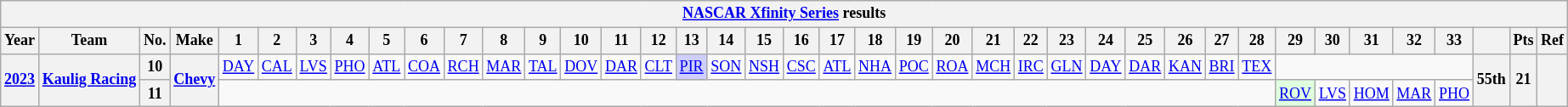<table class="wikitable" style="text-align:center; font-size:75%">
<tr>
<th colspan=40><a href='#'>NASCAR Xfinity Series</a> results</th>
</tr>
<tr>
<th>Year</th>
<th>Team</th>
<th>No.</th>
<th>Make</th>
<th>1</th>
<th>2</th>
<th>3</th>
<th>4</th>
<th>5</th>
<th>6</th>
<th>7</th>
<th>8</th>
<th>9</th>
<th>10</th>
<th>11</th>
<th>12</th>
<th>13</th>
<th>14</th>
<th>15</th>
<th>16</th>
<th>17</th>
<th>18</th>
<th>19</th>
<th>20</th>
<th>21</th>
<th>22</th>
<th>23</th>
<th>24</th>
<th>25</th>
<th>26</th>
<th>27</th>
<th>28</th>
<th>29</th>
<th>30</th>
<th>31</th>
<th>32</th>
<th>33</th>
<th></th>
<th>Pts</th>
<th>Ref</th>
</tr>
<tr>
<th rowspan=2><a href='#'>2023</a></th>
<th rowspan=2><a href='#'>Kaulig Racing</a></th>
<th>10</th>
<th rowspan=2><a href='#'>Chevy</a></th>
<td><a href='#'>DAY</a></td>
<td><a href='#'>CAL</a></td>
<td><a href='#'>LVS</a></td>
<td><a href='#'>PHO</a></td>
<td><a href='#'>ATL</a></td>
<td><a href='#'>COA</a></td>
<td><a href='#'>RCH</a></td>
<td><a href='#'>MAR</a></td>
<td><a href='#'>TAL</a></td>
<td><a href='#'>DOV</a></td>
<td><a href='#'>DAR</a></td>
<td><a href='#'>CLT</a></td>
<td style="background:#CFCFFF;"><a href='#'>PIR</a><br></td>
<td><a href='#'>SON</a></td>
<td><a href='#'>NSH</a></td>
<td><a href='#'>CSC</a></td>
<td><a href='#'>ATL</a></td>
<td><a href='#'>NHA</a></td>
<td><a href='#'>POC</a></td>
<td><a href='#'>ROA</a></td>
<td><a href='#'>MCH</a></td>
<td><a href='#'>IRC</a></td>
<td><a href='#'>GLN</a></td>
<td><a href='#'>DAY</a></td>
<td><a href='#'>DAR</a></td>
<td><a href='#'>KAN</a></td>
<td><a href='#'>BRI</a></td>
<td><a href='#'>TEX</a></td>
<td colspan=5></td>
<th rowspan=2>55th</th>
<th rowspan=2>21</th>
<th rowspan=2></th>
</tr>
<tr>
<th>11</th>
<td colspan=28></td>
<td style="background:#DFFFDF;"><a href='#'>ROV</a><br></td>
<td><a href='#'>LVS</a></td>
<td><a href='#'>HOM</a></td>
<td><a href='#'>MAR</a></td>
<td><a href='#'>PHO</a></td>
</tr>
</table>
